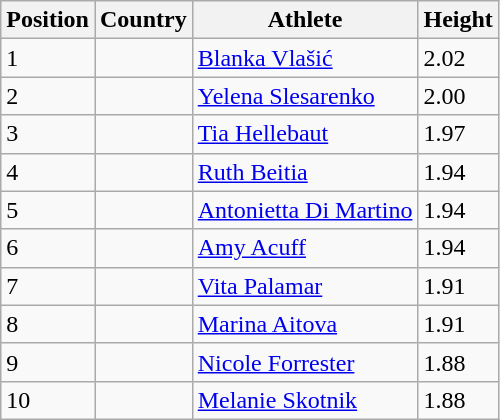<table class="wikitable">
<tr>
<th>Position</th>
<th>Country</th>
<th>Athlete</th>
<th>Height</th>
</tr>
<tr>
<td>1</td>
<td></td>
<td><a href='#'>Blanka Vlašić</a></td>
<td>2.02</td>
</tr>
<tr>
<td>2</td>
<td></td>
<td><a href='#'>Yelena Slesarenko</a></td>
<td>2.00</td>
</tr>
<tr>
<td>3</td>
<td></td>
<td><a href='#'>Tia Hellebaut</a></td>
<td>1.97</td>
</tr>
<tr>
<td>4</td>
<td></td>
<td><a href='#'>Ruth Beitia</a></td>
<td>1.94</td>
</tr>
<tr>
<td>5</td>
<td></td>
<td><a href='#'>Antonietta Di Martino</a></td>
<td>1.94</td>
</tr>
<tr>
<td>6</td>
<td></td>
<td><a href='#'>Amy Acuff</a></td>
<td>1.94</td>
</tr>
<tr>
<td>7</td>
<td></td>
<td><a href='#'>Vita Palamar</a></td>
<td>1.91</td>
</tr>
<tr>
<td>8</td>
<td></td>
<td><a href='#'>Marina Aitova</a></td>
<td>1.91</td>
</tr>
<tr>
<td>9</td>
<td></td>
<td><a href='#'>Nicole Forrester</a></td>
<td>1.88</td>
</tr>
<tr>
<td>10</td>
<td></td>
<td><a href='#'>Melanie Skotnik</a></td>
<td>1.88</td>
</tr>
</table>
